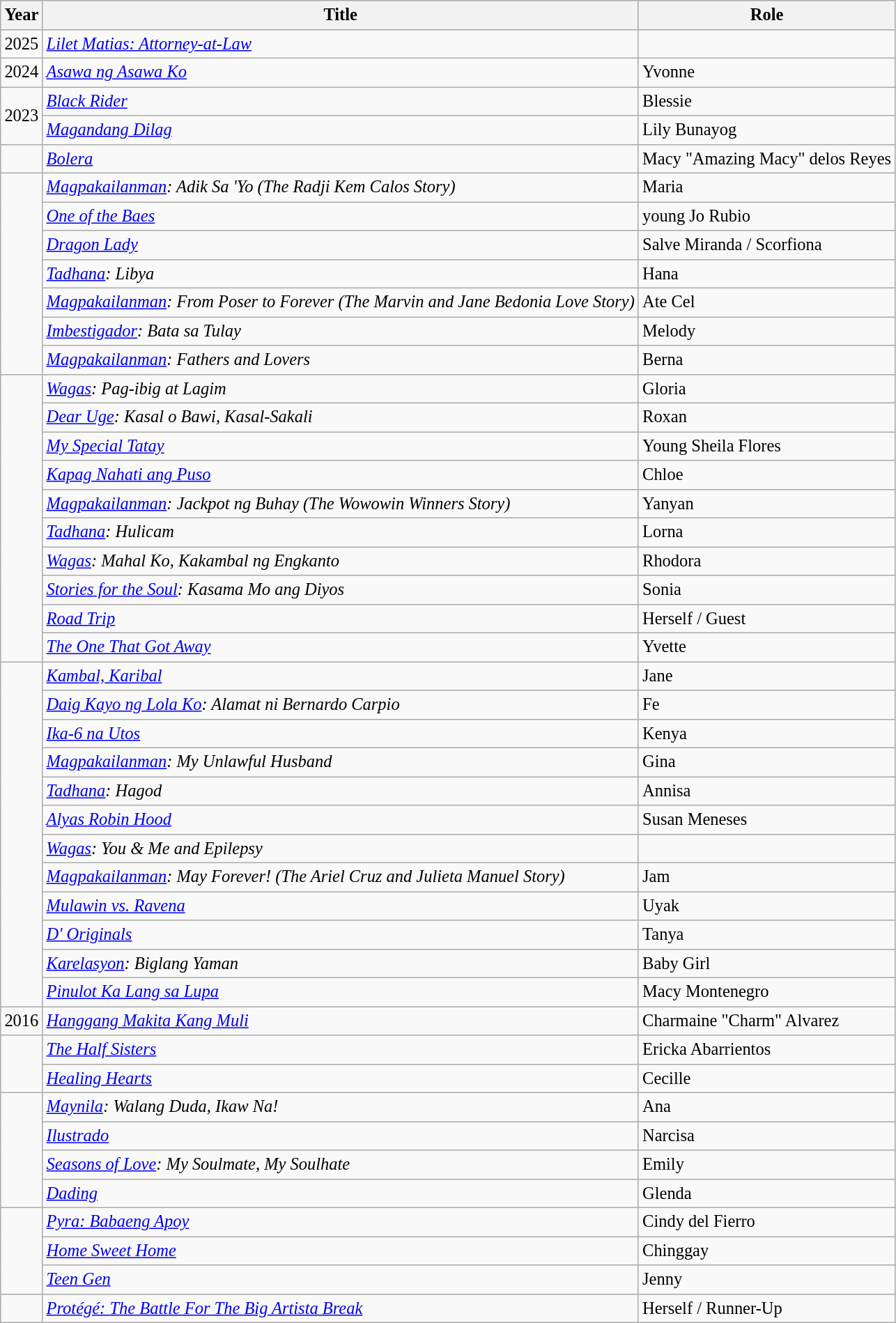<table class="wikitable" style="font-size: 102%;">
<tr>
<th>Year</th>
<th>Title</th>
<th>Role</th>
</tr>
<tr>
<td>2025</td>
<td><em><a href='#'>Lilet Matias: Attorney-at-Law</a></em></td>
<td></td>
</tr>
<tr>
<td>2024</td>
<td><em><a href='#'>Asawa ng Asawa Ko</a></em></td>
<td>Yvonne</td>
</tr>
<tr>
<td rowspan="2">2023</td>
<td><em><a href='#'>Black Rider</a></em></td>
<td>Blessie</td>
</tr>
<tr>
<td><em><a href='#'>Magandang Dilag</a></em></td>
<td>Lily Bunayog</td>
</tr>
<tr>
<td></td>
<td><em><a href='#'>Bolera</a></em></td>
<td>Macy "Amazing Macy" delos Reyes</td>
</tr>
<tr>
<td rowspan="7"></td>
<td><em><a href='#'>Magpakailanman</a>: Adik Sa 'Yo (The Radji Kem Calos Story)</em></td>
<td>Maria </td>
</tr>
<tr>
<td><em><a href='#'>One of the Baes</a></em></td>
<td>young Jo Rubio</td>
</tr>
<tr>
<td><em><a href='#'>Dragon Lady</a></em></td>
<td>Salve Miranda / Scorfiona</td>
</tr>
<tr>
<td><em><a href='#'>Tadhana</a>: Libya</em></td>
<td>Hana </td>
</tr>
<tr>
<td><em><a href='#'>Magpakailanman</a>: From Poser to Forever (The Marvin and Jane Bedonia Love Story)</em></td>
<td>Ate Cel </td>
</tr>
<tr>
<td><em><a href='#'>Imbestigador</a>: Bata sa Tulay</em></td>
<td>Melody </td>
</tr>
<tr>
<td><em><a href='#'>Magpakailanman</a>: Fathers and Lovers</em></td>
<td>Berna </td>
</tr>
<tr>
<td rowspan="10"></td>
<td><em><a href='#'>Wagas</a>: Pag-ibig at Lagim</em></td>
<td>Gloria</td>
</tr>
<tr>
<td><em><a href='#'>Dear Uge</a>: Kasal o Bawi, Kasal-Sakali</em></td>
<td>Roxan</td>
</tr>
<tr>
<td><em><a href='#'>My Special Tatay</a></em></td>
<td>Young Sheila Flores</td>
</tr>
<tr>
<td><em><a href='#'>Kapag Nahati ang Puso</a></em></td>
<td>Chloe</td>
</tr>
<tr>
<td><em><a href='#'>Magpakailanman</a>: Jackpot ng Buhay (The Wowowin Winners Story)</em></td>
<td>Yanyan </td>
</tr>
<tr>
<td><em><a href='#'>Tadhana</a>: Hulicam</em></td>
<td>Lorna </td>
</tr>
<tr>
<td><em><a href='#'>Wagas</a>: Mahal Ko, Kakambal ng Engkanto</em></td>
<td>Rhodora</td>
</tr>
<tr>
<td><em><a href='#'>Stories for the Soul</a>: Kasama Mo ang Diyos</em></td>
<td>Sonia</td>
</tr>
<tr>
<td><a href='#'><em>Road Trip</em></a></td>
<td>Herself / Guest</td>
</tr>
<tr>
<td><em><a href='#'>The One That Got Away</a></em></td>
<td>Yvette</td>
</tr>
<tr>
<td rowspan="12"></td>
<td><em><a href='#'>Kambal, Karibal</a></em></td>
<td>Jane</td>
</tr>
<tr>
<td><em><a href='#'>Daig Kayo ng Lola Ko</a>: Alamat ni Bernardo Carpio</em></td>
<td>Fe</td>
</tr>
<tr>
<td><em><a href='#'>Ika-6 na Utos</a></em></td>
<td>Kenya</td>
</tr>
<tr>
<td><em><a href='#'>Magpakailanman</a>: My Unlawful Husband</em></td>
<td>Gina </td>
</tr>
<tr>
<td><em><a href='#'>Tadhana</a>: Hagod</em></td>
<td>Annisa </td>
</tr>
<tr>
<td><em><a href='#'>Alyas Robin Hood</a></em></td>
<td>Susan Meneses</td>
</tr>
<tr>
<td><em><a href='#'>Wagas</a>: You & Me and Epilepsy</em></td>
<td></td>
</tr>
<tr>
<td><em><a href='#'>Magpakailanman</a>: May Forever! (The Ariel Cruz and Julieta Manuel Story)</em></td>
<td>Jam</td>
</tr>
<tr>
<td><em><a href='#'>Mulawin vs. Ravena</a></em></td>
<td>Uyak</td>
</tr>
<tr>
<td><em><a href='#'>D' Originals</a></em></td>
<td>Tanya</td>
</tr>
<tr>
<td><em><a href='#'>Karelasyon</a>: Biglang Yaman</em></td>
<td>Baby Girl </td>
</tr>
<tr>
<td><em><a href='#'>Pinulot Ka Lang sa Lupa</a></em></td>
<td>Macy Montenegro</td>
</tr>
<tr>
<td>2016</td>
<td><em><a href='#'>Hanggang Makita Kang Muli</a></em></td>
<td>Charmaine "Charm" Alvarez</td>
</tr>
<tr>
<td rowspan="2"></td>
<td><em><a href='#'>The Half Sisters</a></em></td>
<td>Ericka Abarrientos</td>
</tr>
<tr>
<td><em><a href='#'>Healing Hearts</a></em></td>
<td>Cecille</td>
</tr>
<tr>
<td rowspan="4"></td>
<td><em><a href='#'>Maynila</a>: Walang Duda, Ikaw Na!</em></td>
<td>Ana </td>
</tr>
<tr>
<td><em><a href='#'>Ilustrado</a></em></td>
<td>Narcisa</td>
</tr>
<tr>
<td><em><a href='#'>Seasons of Love</a>: My Soulmate, My Soulhate</em></td>
<td>Emily </td>
</tr>
<tr>
<td><em><a href='#'>Dading</a></em></td>
<td>Glenda</td>
</tr>
<tr>
<td rowspan="3"></td>
<td><em><a href='#'>Pyra: Babaeng Apoy</a></em></td>
<td>Cindy del Fierro</td>
</tr>
<tr>
<td><em><a href='#'>Home Sweet Home</a></em></td>
<td>Chinggay</td>
</tr>
<tr>
<td><em><a href='#'>Teen Gen</a></em></td>
<td>Jenny</td>
</tr>
<tr>
<td></td>
<td><em><a href='#'>Protégé: The Battle For The Big Artista Break</a></em></td>
<td>Herself / Runner-Up</td>
</tr>
</table>
